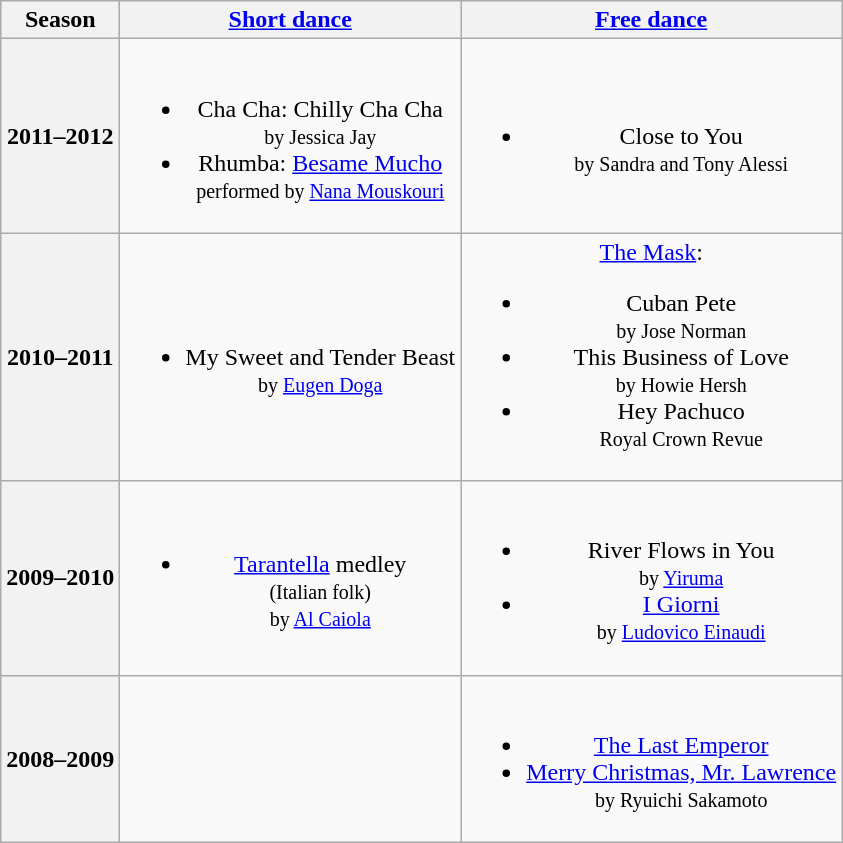<table class="wikitable" style="text-align:center">
<tr>
<th>Season</th>
<th><a href='#'>Short dance</a></th>
<th><a href='#'>Free dance</a></th>
</tr>
<tr>
<th>2011–2012 <br> </th>
<td><br><ul><li>Cha Cha: Chilly Cha Cha <br><small> by Jessica Jay </small></li><li>Rhumba: <a href='#'>Besame Mucho</a> <br><small> performed by <a href='#'>Nana Mouskouri</a> </small></li></ul></td>
<td><br><ul><li>Close to You <br><small> by Sandra and Tony Alessi </small></li></ul></td>
</tr>
<tr>
<th>2010–2011 <br> </th>
<td><br><ul><li>My Sweet and Tender Beast <br><small> by <a href='#'>Eugen Doga</a> </small></li></ul></td>
<td><a href='#'>The Mask</a>:<br><ul><li>Cuban Pete <br><small> by Jose Norman </small></li><li>This Business of Love <br><small> by Howie Hersh </small></li><li>Hey Pachuco <br><small> Royal Crown Revue </small></li></ul></td>
</tr>
<tr>
<th>2009–2010 <br> </th>
<td><br><ul><li><a href='#'>Tarantella</a> medley <br><small> (Italian folk) <br> by <a href='#'>Al Caiola</a> </small></li></ul></td>
<td><br><ul><li>River Flows in You <br><small> by <a href='#'>Yiruma</a> </small></li><li><a href='#'>I Giorni</a> <br><small> by <a href='#'>Ludovico Einaudi</a> </small></li></ul></td>
</tr>
<tr>
<th>2008–2009 <br> </th>
<td></td>
<td><br><ul><li><a href='#'>The Last Emperor</a></li><li><a href='#'>Merry Christmas, Mr. Lawrence</a> <br><small> by Ryuichi Sakamoto </small></li></ul></td>
</tr>
</table>
